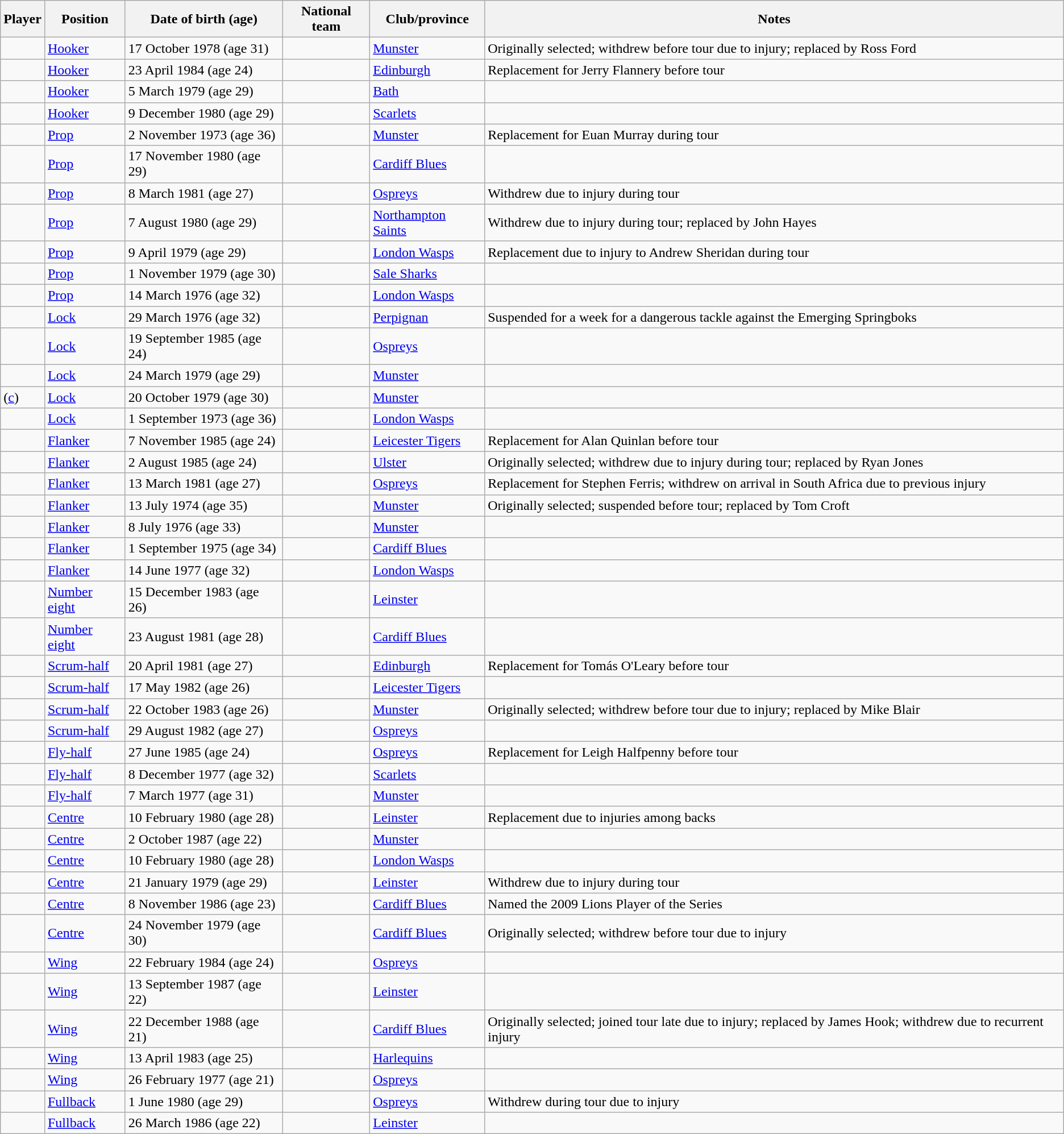<table class="wikitable sortable">
<tr>
<th>Player</th>
<th>Position</th>
<th>Date of birth (age)</th>
<th>National team</th>
<th>Club/province</th>
<th>Notes</th>
</tr>
<tr>
<td></td>
<td><a href='#'>Hooker</a></td>
<td>17 October 1978 (age 31)</td>
<td></td>
<td><a href='#'>Munster</a></td>
<td>Originally selected; withdrew before tour due to injury; replaced by Ross Ford</td>
</tr>
<tr>
<td></td>
<td><a href='#'>Hooker</a></td>
<td>23 April 1984 (age 24)</td>
<td></td>
<td><a href='#'>Edinburgh</a></td>
<td>Replacement for Jerry Flannery before tour</td>
</tr>
<tr>
<td></td>
<td><a href='#'>Hooker</a></td>
<td>5 March 1979 (age 29)</td>
<td></td>
<td><a href='#'>Bath</a></td>
<td></td>
</tr>
<tr>
<td></td>
<td><a href='#'>Hooker</a></td>
<td>9 December 1980 (age 29)</td>
<td></td>
<td><a href='#'>Scarlets</a></td>
<td></td>
</tr>
<tr>
<td></td>
<td><a href='#'>Prop</a></td>
<td>2 November 1973 (age 36)</td>
<td></td>
<td><a href='#'>Munster</a></td>
<td>Replacement for Euan Murray during tour</td>
</tr>
<tr>
<td></td>
<td><a href='#'>Prop</a></td>
<td>17 November 1980 (age 29)</td>
<td></td>
<td><a href='#'>Cardiff Blues</a></td>
<td></td>
</tr>
<tr>
<td></td>
<td><a href='#'>Prop</a></td>
<td>8 March 1981 (age 27)</td>
<td></td>
<td><a href='#'>Ospreys</a></td>
<td>Withdrew due to injury during tour</td>
</tr>
<tr>
<td></td>
<td><a href='#'>Prop</a></td>
<td>7 August 1980 (age 29)</td>
<td></td>
<td><a href='#'>Northampton Saints</a></td>
<td>Withdrew due to injury during tour; replaced by John Hayes</td>
</tr>
<tr>
<td></td>
<td><a href='#'>Prop</a></td>
<td>9 April 1979 (age 29)</td>
<td></td>
<td><a href='#'>London Wasps</a></td>
<td>Replacement due to injury to Andrew Sheridan during tour</td>
</tr>
<tr>
<td></td>
<td><a href='#'>Prop</a></td>
<td>1 November 1979 (age 30)</td>
<td></td>
<td><a href='#'>Sale Sharks</a></td>
<td></td>
</tr>
<tr>
<td></td>
<td><a href='#'>Prop</a></td>
<td>14 March 1976 (age 32)</td>
<td></td>
<td><a href='#'>London Wasps</a></td>
<td></td>
</tr>
<tr>
<td></td>
<td><a href='#'>Lock</a></td>
<td>29 March 1976 (age 32)</td>
<td></td>
<td><a href='#'>Perpignan</a></td>
<td>Suspended for a week for a dangerous tackle against the Emerging Springboks</td>
</tr>
<tr>
<td></td>
<td><a href='#'>Lock</a></td>
<td>19 September 1985 (age 24)</td>
<td></td>
<td><a href='#'>Ospreys</a></td>
<td></td>
</tr>
<tr>
<td></td>
<td><a href='#'>Lock</a></td>
<td>24 March 1979 (age 29)</td>
<td></td>
<td><a href='#'>Munster</a></td>
<td></td>
</tr>
<tr>
<td> (<a href='#'>c</a>)</td>
<td><a href='#'>Lock</a></td>
<td>20 October 1979 (age 30)</td>
<td></td>
<td><a href='#'>Munster</a></td>
<td></td>
</tr>
<tr>
<td></td>
<td><a href='#'>Lock</a></td>
<td>1 September 1973 (age 36)</td>
<td></td>
<td><a href='#'>London Wasps</a></td>
<td></td>
</tr>
<tr>
<td></td>
<td><a href='#'>Flanker</a></td>
<td>7 November 1985 (age 24)</td>
<td></td>
<td><a href='#'>Leicester Tigers</a></td>
<td>Replacement for Alan Quinlan before tour</td>
</tr>
<tr>
<td></td>
<td><a href='#'>Flanker</a></td>
<td>2 August 1985 (age 24)</td>
<td></td>
<td><a href='#'>Ulster</a></td>
<td>Originally selected; withdrew due to injury during tour; replaced by Ryan Jones</td>
</tr>
<tr>
<td></td>
<td><a href='#'>Flanker</a></td>
<td>13 March 1981 (age 27)</td>
<td></td>
<td><a href='#'>Ospreys</a></td>
<td>Replacement for Stephen Ferris; withdrew on arrival in South Africa due to previous injury</td>
</tr>
<tr>
<td></td>
<td><a href='#'>Flanker</a></td>
<td>13 July 1974 (age 35)</td>
<td></td>
<td><a href='#'>Munster</a></td>
<td>Originally selected; suspended before tour; replaced by Tom Croft</td>
</tr>
<tr>
<td></td>
<td><a href='#'>Flanker</a></td>
<td>8 July 1976 (age 33)</td>
<td></td>
<td><a href='#'>Munster</a></td>
<td></td>
</tr>
<tr>
<td></td>
<td><a href='#'>Flanker</a></td>
<td>1 September 1975 (age 34)</td>
<td></td>
<td><a href='#'>Cardiff Blues</a></td>
<td></td>
</tr>
<tr>
<td></td>
<td><a href='#'>Flanker</a></td>
<td>14 June 1977 (age 32)</td>
<td></td>
<td><a href='#'>London Wasps</a></td>
<td></td>
</tr>
<tr>
<td></td>
<td><a href='#'>Number eight</a></td>
<td>15 December 1983 (age 26)</td>
<td></td>
<td><a href='#'>Leinster</a></td>
<td></td>
</tr>
<tr>
<td></td>
<td><a href='#'>Number eight</a></td>
<td>23 August 1981 (age 28)</td>
<td></td>
<td><a href='#'>Cardiff Blues</a></td>
<td></td>
</tr>
<tr>
<td></td>
<td><a href='#'>Scrum-half</a></td>
<td>20 April 1981 (age 27)</td>
<td></td>
<td><a href='#'>Edinburgh</a></td>
<td>Replacement for Tomás O'Leary before tour</td>
</tr>
<tr>
<td></td>
<td><a href='#'>Scrum-half</a></td>
<td>17 May 1982 (age 26)</td>
<td></td>
<td><a href='#'>Leicester Tigers</a></td>
<td></td>
</tr>
<tr>
<td></td>
<td><a href='#'>Scrum-half</a></td>
<td>22 October 1983 (age 26)</td>
<td></td>
<td><a href='#'>Munster</a></td>
<td>Originally selected; withdrew before tour due to injury; replaced by Mike Blair</td>
</tr>
<tr>
<td></td>
<td><a href='#'>Scrum-half</a></td>
<td>29 August 1982 (age 27)</td>
<td></td>
<td><a href='#'>Ospreys</a></td>
<td></td>
</tr>
<tr>
<td></td>
<td><a href='#'>Fly-half</a></td>
<td>27 June 1985 (age 24)</td>
<td></td>
<td><a href='#'>Ospreys</a></td>
<td>Replacement for Leigh Halfpenny before tour</td>
</tr>
<tr>
<td></td>
<td><a href='#'>Fly-half</a></td>
<td>8 December 1977 (age 32)</td>
<td></td>
<td><a href='#'>Scarlets</a></td>
<td></td>
</tr>
<tr>
<td></td>
<td><a href='#'>Fly-half</a></td>
<td>7 March 1977 (age 31)</td>
<td></td>
<td><a href='#'>Munster</a></td>
<td></td>
</tr>
<tr>
<td></td>
<td><a href='#'>Centre</a></td>
<td>10 February 1980 (age 28)</td>
<td></td>
<td><a href='#'>Leinster</a></td>
<td>Replacement due to injuries among backs</td>
</tr>
<tr>
<td></td>
<td><a href='#'>Centre</a></td>
<td>2 October 1987 (age 22)</td>
<td></td>
<td><a href='#'>Munster</a></td>
<td></td>
</tr>
<tr>
<td></td>
<td><a href='#'>Centre</a></td>
<td>10 February 1980 (age 28)</td>
<td></td>
<td><a href='#'>London Wasps</a></td>
<td></td>
</tr>
<tr>
<td></td>
<td><a href='#'>Centre</a></td>
<td>21 January 1979 (age 29)</td>
<td></td>
<td><a href='#'>Leinster</a></td>
<td>Withdrew due to injury during tour</td>
</tr>
<tr>
<td></td>
<td><a href='#'>Centre</a></td>
<td>8 November 1986 (age 23)</td>
<td></td>
<td><a href='#'>Cardiff Blues</a></td>
<td>Named the 2009 Lions Player of the Series</td>
</tr>
<tr>
<td></td>
<td><a href='#'>Centre</a></td>
<td>24 November 1979 (age 30)</td>
<td></td>
<td><a href='#'>Cardiff Blues</a></td>
<td>Originally selected; withdrew before tour due to injury</td>
</tr>
<tr>
<td></td>
<td><a href='#'>Wing</a></td>
<td>22 February 1984 (age 24)</td>
<td></td>
<td><a href='#'>Ospreys</a></td>
<td></td>
</tr>
<tr>
<td></td>
<td><a href='#'>Wing</a></td>
<td>13 September 1987 (age 22)</td>
<td></td>
<td><a href='#'>Leinster</a></td>
<td></td>
</tr>
<tr>
<td></td>
<td><a href='#'>Wing</a></td>
<td>22 December 1988 (age 21)</td>
<td></td>
<td><a href='#'>Cardiff Blues</a></td>
<td>Originally selected; joined tour late due to injury; replaced by James Hook; withdrew due to recurrent injury</td>
</tr>
<tr>
<td></td>
<td><a href='#'>Wing</a></td>
<td>13 April 1983 (age 25)</td>
<td></td>
<td><a href='#'>Harlequins</a></td>
<td></td>
</tr>
<tr>
<td></td>
<td><a href='#'>Wing</a></td>
<td>26 February 1977 (age 21)</td>
<td></td>
<td><a href='#'>Ospreys</a></td>
<td></td>
</tr>
<tr>
<td></td>
<td><a href='#'>Fullback</a></td>
<td>1 June 1980 (age 29)</td>
<td></td>
<td><a href='#'>Ospreys</a></td>
<td>Withdrew during tour due to injury</td>
</tr>
<tr>
<td></td>
<td><a href='#'>Fullback</a></td>
<td>26 March 1986 (age 22)</td>
<td></td>
<td><a href='#'>Leinster</a></td>
<td></td>
</tr>
</table>
